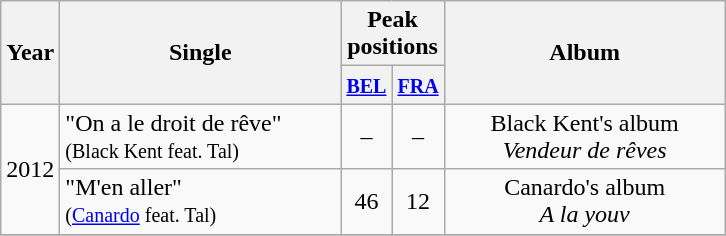<table class="wikitable">
<tr>
<th align="center" rowspan="2" width="10">Year</th>
<th align="center" rowspan="2" width="180">Single</th>
<th align="center" colspan="2">Peak positions</th>
<th align="center" rowspan="2" width="180">Album</th>
</tr>
<tr>
<th width="20"><small><a href='#'>BEL</a></small><br></th>
<th width="20"><small><a href='#'>FRA</a></small><br></th>
</tr>
<tr>
<td align="center" rowspan="2">2012</td>
<td>"On a le droit de rêve" <br><small>(Black Kent feat. Tal)</small></td>
<td align="center">–</td>
<td align="center">–</td>
<td align="center">Black Kent's album <br><em>Vendeur de rêves</em></td>
</tr>
<tr>
<td>"M'en aller" <br><small>(<a href='#'>Canardo</a> feat. Tal)</small></td>
<td align="center">46</td>
<td align="center">12</td>
<td align="center">Canardo's album <br><em>A la youv</em></td>
</tr>
<tr>
</tr>
</table>
